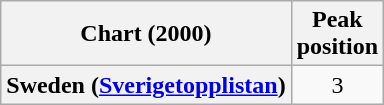<table class="wikitable plainrowheaders" style="text-align:center">
<tr>
<th scope="col">Chart (2000)</th>
<th scope="col">Peak<br>position</th>
</tr>
<tr>
<th scope="row">Sweden (<a href='#'>Sverigetopplistan</a>)</th>
<td>3</td>
</tr>
</table>
